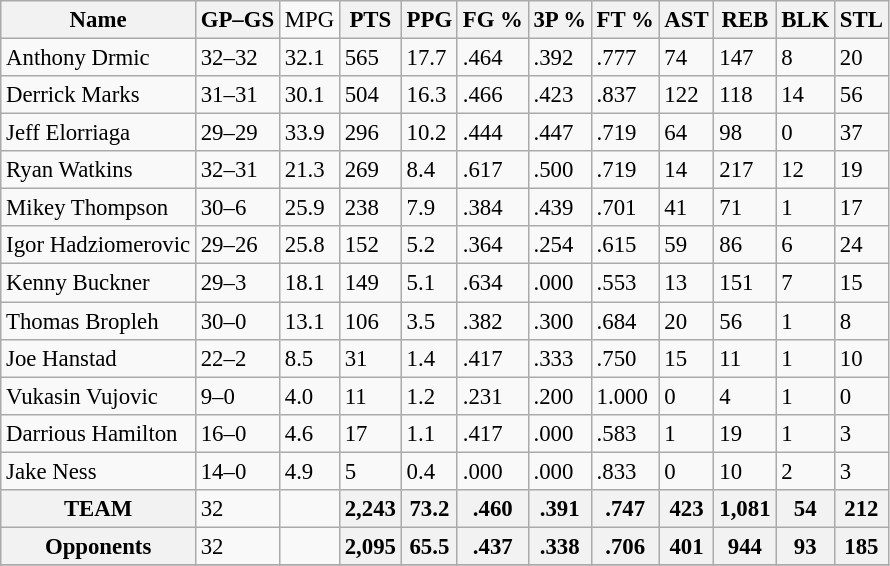<table class="wikitable sortable" style="font-size: 95%;">
<tr>
<th>Name</th>
<th>GP–GS</th>
<td>MPG</td>
<th>PTS</th>
<th>PPG</th>
<th>FG %</th>
<th>3P %</th>
<th>FT %</th>
<th>AST</th>
<th>REB</th>
<th>BLK</th>
<th>STL</th>
</tr>
<tr>
<td>Anthony Drmic</td>
<td>32–32</td>
<td>32.1</td>
<td>565</td>
<td>17.7</td>
<td>.464</td>
<td>.392</td>
<td>.777</td>
<td>74</td>
<td>147</td>
<td>8</td>
<td>20</td>
</tr>
<tr>
<td>Derrick Marks</td>
<td>31–31</td>
<td>30.1</td>
<td>504</td>
<td>16.3</td>
<td>.466</td>
<td>.423</td>
<td>.837</td>
<td>122</td>
<td>118</td>
<td>14</td>
<td>56</td>
</tr>
<tr>
<td>Jeff Elorriaga</td>
<td>29–29</td>
<td>33.9</td>
<td>296</td>
<td>10.2</td>
<td>.444</td>
<td>.447</td>
<td>.719</td>
<td>64</td>
<td>98</td>
<td>0</td>
<td>37</td>
</tr>
<tr>
<td>Ryan Watkins</td>
<td>32–31</td>
<td>21.3</td>
<td>269</td>
<td>8.4</td>
<td>.617</td>
<td>.500</td>
<td>.719</td>
<td>14</td>
<td>217</td>
<td>12</td>
<td>19</td>
</tr>
<tr>
<td>Mikey Thompson</td>
<td>30–6</td>
<td>25.9</td>
<td>238</td>
<td>7.9</td>
<td>.384</td>
<td>.439</td>
<td>.701</td>
<td>41</td>
<td>71</td>
<td>1</td>
<td>17</td>
</tr>
<tr>
<td>Igor Hadziomerovic</td>
<td>29–26</td>
<td>25.8</td>
<td>152</td>
<td>5.2</td>
<td>.364</td>
<td>.254</td>
<td>.615</td>
<td>59</td>
<td>86</td>
<td>6</td>
<td>24</td>
</tr>
<tr>
<td>Kenny Buckner</td>
<td>29–3</td>
<td>18.1</td>
<td>149</td>
<td>5.1</td>
<td>.634</td>
<td>.000</td>
<td>.553</td>
<td>13</td>
<td>151</td>
<td>7</td>
<td>15</td>
</tr>
<tr>
<td>Thomas Bropleh</td>
<td>30–0</td>
<td>13.1</td>
<td>106</td>
<td>3.5</td>
<td>.382</td>
<td>.300</td>
<td>.684</td>
<td>20</td>
<td>56</td>
<td>1</td>
<td>8</td>
</tr>
<tr>
<td>Joe Hanstad</td>
<td>22–2</td>
<td>8.5</td>
<td>31</td>
<td>1.4</td>
<td>.417</td>
<td>.333</td>
<td>.750</td>
<td>15</td>
<td>11</td>
<td>1</td>
<td>10</td>
</tr>
<tr>
<td>Vukasin Vujovic</td>
<td>9–0</td>
<td>4.0</td>
<td>11</td>
<td>1.2</td>
<td>.231</td>
<td>.200</td>
<td>1.000</td>
<td>0</td>
<td>4</td>
<td>1</td>
<td>0</td>
</tr>
<tr>
<td>Darrious Hamilton</td>
<td>16–0</td>
<td>4.6</td>
<td>17</td>
<td>1.1</td>
<td>.417</td>
<td>.000</td>
<td>.583</td>
<td>1</td>
<td>19</td>
<td>1</td>
<td>3</td>
</tr>
<tr>
<td>Jake Ness</td>
<td>14–0</td>
<td>4.9</td>
<td>5</td>
<td>0.4</td>
<td>.000</td>
<td>.000</td>
<td>.833</td>
<td>0</td>
<td>10</td>
<td>2</td>
<td>3</td>
</tr>
<tr>
<th>TEAM</th>
<td>32</td>
<td></td>
<th>2,243</th>
<th>73.2</th>
<th>.460</th>
<th>.391</th>
<th>.747</th>
<th>423</th>
<th>1,081</th>
<th>54</th>
<th>212</th>
</tr>
<tr>
<th>Opponents</th>
<td>32</td>
<td></td>
<th>2,095</th>
<th>65.5</th>
<th>.437</th>
<th>.338</th>
<th>.706</th>
<th>401</th>
<th>944</th>
<th>93</th>
<th>185</th>
</tr>
<tr>
</tr>
</table>
